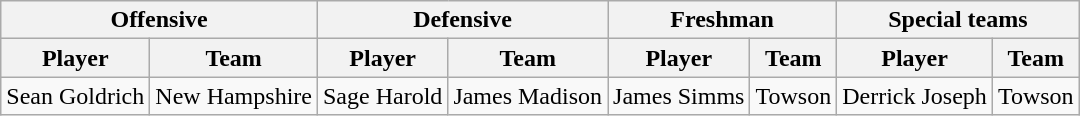<table class="wikitable" border="1">
<tr>
<th colspan="2">Offensive</th>
<th colspan="2">Defensive</th>
<th colspan="2">Freshman</th>
<th colspan="2">Special teams</th>
</tr>
<tr>
<th>Player</th>
<th>Team</th>
<th>Player</th>
<th>Team</th>
<th>Player</th>
<th>Team</th>
<th>Player</th>
<th>Team</th>
</tr>
<tr>
<td>Sean Goldrich</td>
<td>New Hampshire</td>
<td>Sage Harold</td>
<td>James Madison</td>
<td>James Simms</td>
<td>Towson</td>
<td>Derrick Joseph</td>
<td>Towson</td>
</tr>
</table>
